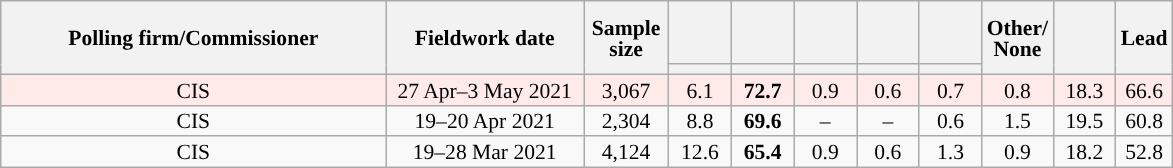<table class="wikitable collapsible collapsed" style="text-align:center; font-size:90%; line-height:14px;">
<tr style="height:42px;">
<th style="width:250px;" rowspan="2">Polling firm/Commissioner</th>
<th style="width:125px;" rowspan="2">Fieldwork date</th>
<th style="width:50px;" rowspan="2">Sample size</th>
<th style="width:35px;"></th>
<th style="width:35px;"></th>
<th style="width:35px;"></th>
<th style="width:35px;"></th>
<th style="width:35px;"></th>
<th style="width:35px;" rowspan="2">Other/<br>None</th>
<th style="width:35px;" rowspan="2"></th>
<th style="width:30px;" rowspan="2">Lead</th>
</tr>
<tr>
<th style="color:inherit;background:"></th>
<th style="color:inherit;background:"></th>
<th style="color:inherit;background:"></th>
<th style="color:inherit;background:"></th>
<th style="color:inherit;background:"></th>
</tr>
<tr style="background:#FFEAEA;">
<td>CIS</td>
<td>27 Apr–3 May 2021</td>
<td>3,067</td>
<td>6.1</td>
<td><strong>72.7</strong></td>
<td>0.9</td>
<td>0.6</td>
<td>0.7</td>
<td>0.8</td>
<td>18.3</td>
<td style="background:">66.6</td>
</tr>
<tr>
<td>CIS</td>
<td>19–20 Apr 2021</td>
<td>2,304</td>
<td>8.8</td>
<td><strong>69.6</strong></td>
<td>–</td>
<td>–</td>
<td>0.6</td>
<td>1.5</td>
<td>19.5</td>
<td style="background:">60.8</td>
</tr>
<tr>
<td>CIS</td>
<td>19–28 Mar 2021</td>
<td>4,124</td>
<td>12.6</td>
<td><strong>65.4</strong></td>
<td>0.9</td>
<td>0.6</td>
<td>1.3</td>
<td>0.9</td>
<td>18.2</td>
<td style="background:">52.8</td>
</tr>
</table>
